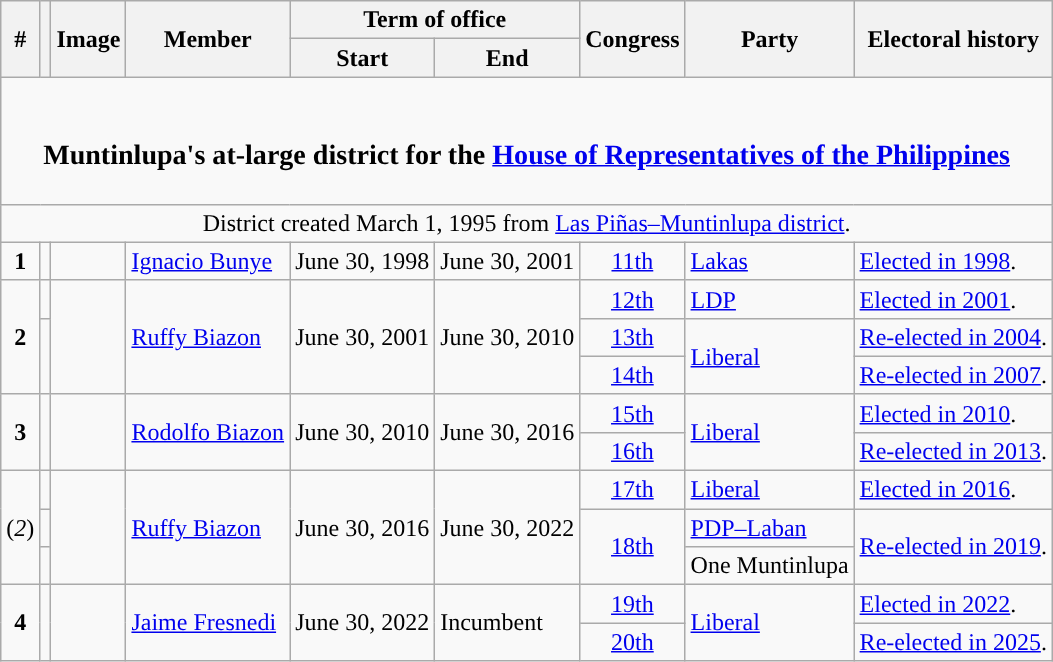<table class=wikitable>
<tr>
<th rowspan="2">#</th>
<th rowspan="2"></th>
<th rowspan="2">Image</th>
<th rowspan="2">Member</th>
<th colspan=2>Term of office</th>
<th rowspan="2">Congress</th>
<th rowspan="2">Party</th>
<th rowspan="2">Electoral history</th>
</tr>
<tr>
<th>Start</th>
<th>End</th>
</tr>
<tr>
<td colspan="9" style="text-align:center;"><br><h3>Muntinlupa's at-large district for the <a href='#'>House of Representatives of the Philippines</a></h3></td>
</tr>
<tr>
<td colspan="9" style="text-align:center;">District created March 1, 1995 from <a href='#'>Las Piñas–Muntinlupa district</a>.</td>
</tr>
<tr>
<td style="text-align:center;"><strong>1</strong></td>
<td style="color:inherit;background:"></td>
<td></td>
<td><a href='#'>Ignacio Bunye</a><br></td>
<td>June 30, 1998</td>
<td>June 30, 2001</td>
<td style="text-align:center;"><a href='#'>11th</a></td>
<td><a href='#'>Lakas</a></td>
<td><a href='#'>Elected in 1998</a>.</td>
</tr>
<tr>
<td rowspan="3" style="text-align:center;"><strong>2</strong></td>
<td style="color:inherit;background:"></td>
<td rowspan="3"></td>
<td rowspan="3"><a href='#'>Ruffy Biazon</a><br></td>
<td rowspan="3">June 30, 2001</td>
<td rowspan="3">June 30, 2010</td>
<td style="text-align:center;"><a href='#'>12th</a></td>
<td><a href='#'>LDP</a></td>
<td><a href='#'>Elected in 2001</a>.</td>
</tr>
<tr>
<td rowspan="2" style="color:inherit;background:"></td>
<td style="text-align:center;"><a href='#'>13th</a></td>
<td rowspan="2"><a href='#'>Liberal</a></td>
<td><a href='#'>Re-elected in 2004</a>.</td>
</tr>
<tr>
<td style="text-align:center;"><a href='#'>14th</a></td>
<td><a href='#'>Re-elected in 2007</a>.</td>
</tr>
<tr>
<td rowspan="2" style="text-align:center;"><strong>3</strong></td>
<td rowspan="2" style="color:inherit;background:"></td>
<td rowspan="2"></td>
<td rowspan="2"><a href='#'>Rodolfo Biazon</a><br></td>
<td rowspan="2">June 30, 2010</td>
<td rowspan="2">June 30, 2016</td>
<td style="text-align:center;"><a href='#'>15th</a></td>
<td rowspan="2"><a href='#'>Liberal</a></td>
<td><a href='#'>Elected in 2010</a>.</td>
</tr>
<tr>
<td style="text-align:center;"><a href='#'>16th</a></td>
<td><a href='#'>Re-elected in 2013</a>.</td>
</tr>
<tr>
<td rowspan="3" style="text-align:center;">(<em>2</em>)</td>
<td style="color:inherit;background:"></td>
<td rowspan="3"></td>
<td rowspan="3"><a href='#'>Ruffy Biazon</a><br></td>
<td rowspan="3">June 30, 2016</td>
<td rowspan="3">June 30, 2022</td>
<td style="text-align:center;"><a href='#'>17th</a></td>
<td><a href='#'>Liberal</a></td>
<td><a href='#'>Elected in 2016</a>.</td>
</tr>
<tr>
<td style="color:inherit;background:"></td>
<td rowspan="2" style="text-align:center;"><a href='#'>18th</a></td>
<td><a href='#'>PDP–Laban</a></td>
<td rowspan="2"><a href='#'>Re-elected in 2019</a>.</td>
</tr>
<tr>
<td style="color:inherit;background:"></td>
<td>One Muntinlupa</td>
</tr>
<tr>
<td rowspan="2" style="text-align:center;"><strong>4</strong></td>
<td rowspan="2" style="color:inherit;background:"></td>
<td rowspan="2"></td>
<td rowspan="2"><a href='#'>Jaime Fresnedi</a><br></td>
<td rowspan="2">June 30, 2022</td>
<td rowspan="2">Incumbent</td>
<td style="text-align:center;"><a href='#'>19th</a></td>
<td rowspan="2"><a href='#'>Liberal</a></td>
<td><a href='#'>Elected in 2022</a>.</td>
</tr>
<tr>
<td style="text-align:center;"><a href='#'>20th</a></td>
<td><a href='#'>Re-elected in 2025</a>.</td>
</tr>
</table>
